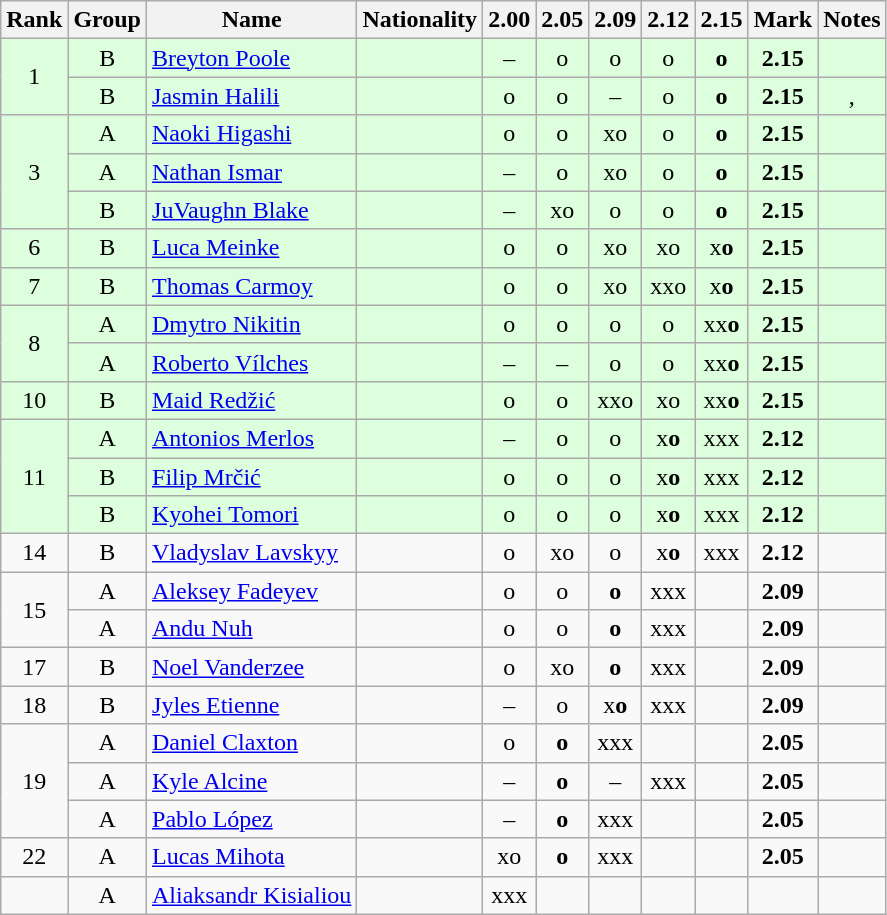<table class="wikitable sortable" style="text-align:center">
<tr>
<th>Rank</th>
<th>Group</th>
<th>Name</th>
<th>Nationality</th>
<th>2.00</th>
<th>2.05</th>
<th>2.09</th>
<th>2.12</th>
<th>2.15</th>
<th>Mark</th>
<th>Notes</th>
</tr>
<tr bgcolor=ddffdd>
<td rowspan="2">1</td>
<td>B</td>
<td align="left"><a href='#'>Breyton Poole</a></td>
<td align="left"></td>
<td>–</td>
<td>o</td>
<td>o</td>
<td>o</td>
<td><strong>o</strong></td>
<td><strong>2.15</strong></td>
<td></td>
</tr>
<tr bgcolor="ddffdd">
<td>B</td>
<td align="left"><a href='#'>Jasmin Halili</a></td>
<td align="left"></td>
<td>o</td>
<td>o</td>
<td>–</td>
<td>o</td>
<td><strong>o</strong></td>
<td><strong>2.15</strong></td>
<td>, </td>
</tr>
<tr bgcolor="ddffdd">
<td rowspan="3">3</td>
<td>A</td>
<td align="left"><a href='#'>Naoki Higashi</a></td>
<td align="left"></td>
<td>o</td>
<td>o</td>
<td>xo</td>
<td>o</td>
<td><strong>o</strong></td>
<td><strong>2.15</strong></td>
<td></td>
</tr>
<tr bgcolor="ddffdd">
<td>A</td>
<td align="left"><a href='#'>Nathan Ismar</a></td>
<td align="left"></td>
<td>–</td>
<td>o</td>
<td>xo</td>
<td>o</td>
<td><strong>o</strong></td>
<td><strong>2.15</strong></td>
<td></td>
</tr>
<tr bgcolor="ddffdd">
<td>B</td>
<td align="left"><a href='#'>JuVaughn Blake</a></td>
<td align="left"></td>
<td>–</td>
<td>xo</td>
<td>o</td>
<td>o</td>
<td><strong>o</strong></td>
<td><strong>2.15</strong></td>
<td></td>
</tr>
<tr bgcolor="ddffdd">
<td>6</td>
<td>B</td>
<td align="left"><a href='#'>Luca Meinke</a></td>
<td align="left"></td>
<td>o</td>
<td>o</td>
<td>xo</td>
<td>xo</td>
<td>x<strong>o</strong></td>
<td><strong>2.15</strong></td>
<td></td>
</tr>
<tr bgcolor="ddffdd">
<td>7</td>
<td>B</td>
<td align="left"><a href='#'>Thomas Carmoy</a></td>
<td align="left"></td>
<td>o</td>
<td>o</td>
<td>xo</td>
<td>xxo</td>
<td>x<strong>o</strong></td>
<td><strong>2.15</strong></td>
<td></td>
</tr>
<tr bgcolor="ddffdd">
<td rowspan="2">8</td>
<td>A</td>
<td align="left"><a href='#'>Dmytro Nikitin</a></td>
<td align="left"></td>
<td>o</td>
<td>o</td>
<td>o</td>
<td>o</td>
<td>xx<strong>o</strong></td>
<td><strong>2.15</strong></td>
<td></td>
</tr>
<tr bgcolor="ddffdd">
<td>A</td>
<td align="left"><a href='#'>Roberto Vílches</a></td>
<td align="left"></td>
<td>–</td>
<td>–</td>
<td>o</td>
<td>o</td>
<td>xx<strong>o</strong></td>
<td><strong>2.15</strong></td>
<td></td>
</tr>
<tr bgcolor="ddffdd">
<td>10</td>
<td>B</td>
<td align="left"><a href='#'>Maid Redžić</a></td>
<td align="left"></td>
<td>o</td>
<td>o</td>
<td>xxo</td>
<td>xo</td>
<td>xx<strong>o</strong></td>
<td><strong>2.15</strong></td>
<td></td>
</tr>
<tr bgcolor="ddffdd">
<td rowspan="3">11</td>
<td>A</td>
<td align="left"><a href='#'>Antonios Merlos</a></td>
<td align="left"></td>
<td>–</td>
<td>o</td>
<td>o</td>
<td>x<strong>o</strong></td>
<td>xxx</td>
<td><strong>2.12</strong></td>
<td></td>
</tr>
<tr bgcolor="ddffdd">
<td>B</td>
<td align="left"><a href='#'>Filip Mrčić</a></td>
<td align="left"></td>
<td>o</td>
<td>o</td>
<td>o</td>
<td>x<strong>o</strong></td>
<td>xxx</td>
<td><strong>2.12</strong></td>
<td></td>
</tr>
<tr bgcolor="ddffdd">
<td>B</td>
<td align="left"><a href='#'>Kyohei Tomori</a></td>
<td align="left"></td>
<td>o</td>
<td>o</td>
<td>o</td>
<td>x<strong>o</strong></td>
<td>xxx</td>
<td><strong>2.12</strong></td>
<td></td>
</tr>
<tr>
<td>14</td>
<td>B</td>
<td align="left"><a href='#'>Vladyslav Lavskyy</a></td>
<td align="left"></td>
<td>o</td>
<td>xo</td>
<td>o</td>
<td>x<strong>o</strong></td>
<td>xxx</td>
<td><strong>2.12</strong></td>
<td></td>
</tr>
<tr>
<td rowspan="2">15</td>
<td>A</td>
<td align="left"><a href='#'>Aleksey Fadeyev</a></td>
<td align="left"></td>
<td>o</td>
<td>o</td>
<td><strong>o</strong></td>
<td>xxx</td>
<td></td>
<td><strong>2.09</strong></td>
<td></td>
</tr>
<tr>
<td>A</td>
<td align="left"><a href='#'>Andu Nuh</a></td>
<td align="left"></td>
<td>o</td>
<td>o</td>
<td><strong>o</strong></td>
<td>xxx</td>
<td></td>
<td><strong>2.09</strong></td>
<td></td>
</tr>
<tr>
<td>17</td>
<td>B</td>
<td align="left"><a href='#'>Noel Vanderzee</a></td>
<td align="left"></td>
<td>o</td>
<td>xo</td>
<td><strong>o</strong></td>
<td>xxx</td>
<td></td>
<td><strong>2.09</strong></td>
<td></td>
</tr>
<tr>
<td>18</td>
<td>B</td>
<td align="left"><a href='#'>Jyles Etienne</a></td>
<td align="left"></td>
<td>–</td>
<td>o</td>
<td>x<strong>o</strong></td>
<td>xxx</td>
<td></td>
<td><strong>2.09</strong></td>
<td></td>
</tr>
<tr>
<td rowspan="3">19</td>
<td>A</td>
<td align="left"><a href='#'>Daniel Claxton</a></td>
<td align="left"></td>
<td>o</td>
<td><strong>o</strong></td>
<td>xxx</td>
<td></td>
<td></td>
<td><strong>2.05</strong></td>
<td></td>
</tr>
<tr>
<td>A</td>
<td align="left"><a href='#'>Kyle Alcine</a></td>
<td align="left"></td>
<td>–</td>
<td><strong>o</strong></td>
<td>–</td>
<td>xxx</td>
<td></td>
<td><strong>2.05</strong></td>
<td></td>
</tr>
<tr>
<td>A</td>
<td align="left"><a href='#'>Pablo López</a></td>
<td align="left"></td>
<td>–</td>
<td><strong>o</strong></td>
<td>xxx</td>
<td></td>
<td></td>
<td><strong>2.05</strong></td>
<td></td>
</tr>
<tr>
<td>22</td>
<td>A</td>
<td align="left"><a href='#'>Lucas Mihota</a></td>
<td align="left"></td>
<td>xo</td>
<td><strong>o</strong></td>
<td>xxx</td>
<td></td>
<td></td>
<td><strong>2.05</strong></td>
<td></td>
</tr>
<tr>
<td></td>
<td>A</td>
<td align="left"><a href='#'>Aliaksandr Kisialiou</a></td>
<td align="left"></td>
<td>xxx</td>
<td></td>
<td></td>
<td></td>
<td></td>
<td></td>
<td></td>
</tr>
</table>
